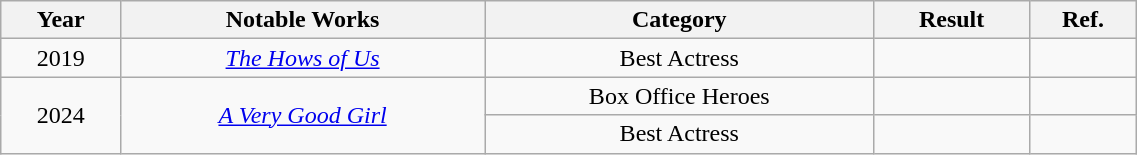<table class="wikitable sortable"  style="text-align:center; width:60%;">
<tr>
<th>Year</th>
<th>Notable Works</th>
<th>Category</th>
<th>Result</th>
<th>Ref.</th>
</tr>
<tr>
<td>2019</td>
<td><em><a href='#'>The Hows of Us</a></em></td>
<td>Best Actress</td>
<td></td>
<td></td>
</tr>
<tr>
<td rowspan=2>2024</td>
<td rowspan=2><em><a href='#'>A Very Good Girl</a></em></td>
<td>Box Office Heroes</td>
<td></td>
<td></td>
</tr>
<tr>
<td>Best Actress</td>
<td></td>
<td></td>
</tr>
</table>
